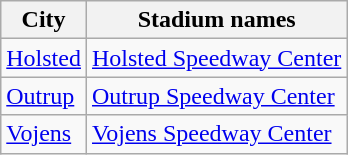<table class="wikitable">
<tr>
<th>City</th>
<th>Stadium names</th>
</tr>
<tr>
<td><a href='#'>Holsted</a></td>
<td><a href='#'>Holsted Speedway Center</a></td>
</tr>
<tr>
<td><a href='#'>Outrup</a></td>
<td><a href='#'>Outrup Speedway Center</a></td>
</tr>
<tr>
<td><a href='#'>Vojens</a></td>
<td><a href='#'>Vojens Speedway Center</a></td>
</tr>
</table>
